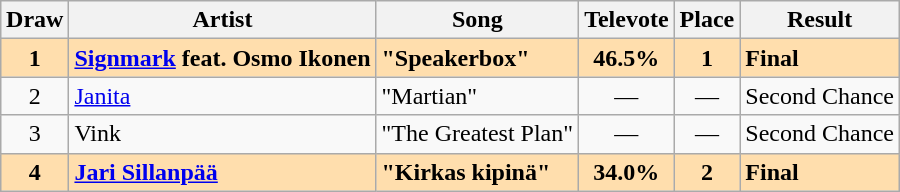<table class="sortable wikitable" style="margin: 1em auto 1em auto; text-align:center">
<tr>
<th>Draw</th>
<th>Artist</th>
<th>Song</th>
<th>Televote</th>
<th>Place</th>
<th>Result</th>
</tr>
<tr style="font-weight:bold; background:navajowhite;">
<td>1</td>
<td align="left"><a href='#'>Signmark</a> feat. Osmo Ikonen</td>
<td align="left">"Speakerbox"</td>
<td>46.5%</td>
<td>1</td>
<td align="left">Final</td>
</tr>
<tr>
<td>2</td>
<td align="left"><a href='#'>Janita</a></td>
<td align="left">"Martian"</td>
<td data-sort-value="0">—</td>
<td data-sort-value="3">—</td>
<td align="left">Second Chance</td>
</tr>
<tr>
<td>3</td>
<td align="left">Vink</td>
<td align="left">"The Greatest Plan"</td>
<td data-sort-value="0">—</td>
<td data-sort-value="3">—</td>
<td align="left">Second Chance</td>
</tr>
<tr style="font-weight:bold; background:navajowhite;">
<td>4</td>
<td align="left"><a href='#'>Jari Sillanpää</a></td>
<td align="left">"Kirkas kipinä"</td>
<td>34.0%</td>
<td>2</td>
<td align="left">Final</td>
</tr>
</table>
